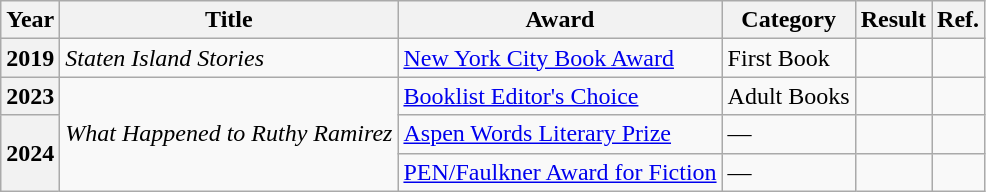<table class="wikitable sortable">
<tr>
<th>Year</th>
<th>Title</th>
<th>Award</th>
<th>Category</th>
<th>Result</th>
<th>Ref.</th>
</tr>
<tr>
<th>2019</th>
<td><em>Staten Island Stories</em></td>
<td><a href='#'>New York City Book Award</a></td>
<td>First Book</td>
<td></td>
<td></td>
</tr>
<tr>
<th>2023</th>
<td rowspan="3"><em>What Happened to Ruthy Ramirez</em></td>
<td><a href='#'>Booklist Editor's Choice</a></td>
<td>Adult Books</td>
<td></td>
<td></td>
</tr>
<tr>
<th rowspan="2">2024</th>
<td><a href='#'>Aspen Words Literary Prize</a></td>
<td>—</td>
<td></td>
<td></td>
</tr>
<tr>
<td><a href='#'>PEN/Faulkner Award for Fiction</a></td>
<td>—</td>
<td></td>
<td></td>
</tr>
</table>
